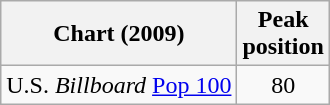<table class="wikitable">
<tr>
<th>Chart (2009)</th>
<th>Peak<br>position</th>
</tr>
<tr>
<td>U.S. <em>Billboard</em> <a href='#'>Pop 100</a></td>
<td align="center">80</td>
</tr>
</table>
